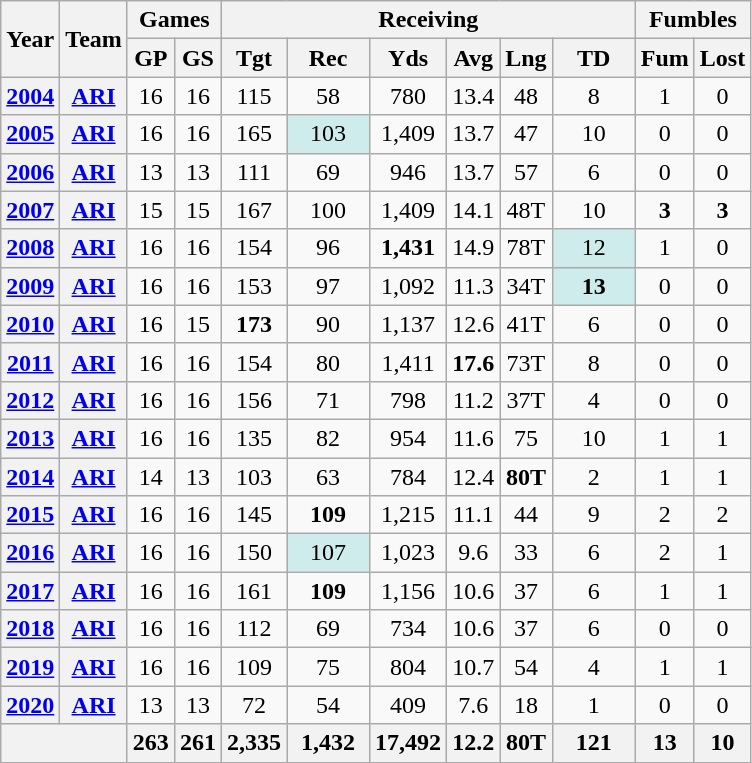<table class="wikitable" style="text-align:center">
<tr>
<th rowspan="2">Year</th>
<th rowspan="2">Team</th>
<th colspan="2">Games</th>
<th colspan="6">Receiving</th>
<th colspan="2">Fumbles</th>
</tr>
<tr>
<th>GP</th>
<th>GS</th>
<th>Tgt</th>
<th>Rec</th>
<th>Yds</th>
<th>Avg</th>
<th>Lng</th>
<th>TD</th>
<th>Fum</th>
<th>Lost</th>
</tr>
<tr>
<th><a href='#'>2004</a></th>
<th><a href='#'>ARI</a></th>
<td>16</td>
<td>16</td>
<td>115</td>
<td>58</td>
<td>780</td>
<td>13.4</td>
<td>48</td>
<td>8</td>
<td>1</td>
<td>0</td>
</tr>
<tr>
<th><a href='#'>2005</a></th>
<th><a href='#'>ARI</a></th>
<td>16</td>
<td>16</td>
<td>165</td>
<td style="background:#cfecec; width:3em;">103</td>
<td>1,409</td>
<td>13.7</td>
<td>47</td>
<td>10</td>
<td>0</td>
<td>0</td>
</tr>
<tr>
<th><a href='#'>2006</a></th>
<th><a href='#'>ARI</a></th>
<td>13</td>
<td>13</td>
<td>111</td>
<td>69</td>
<td>946</td>
<td>13.7</td>
<td>57</td>
<td>6</td>
<td>0</td>
<td>0</td>
</tr>
<tr>
<th><a href='#'>2007</a></th>
<th><a href='#'>ARI</a></th>
<td>15</td>
<td>15</td>
<td>167</td>
<td>100</td>
<td>1,409</td>
<td>14.1</td>
<td>48T</td>
<td>10</td>
<td><strong>3</strong></td>
<td><strong>3</strong></td>
</tr>
<tr>
<th><a href='#'>2008</a></th>
<th><a href='#'>ARI</a></th>
<td>16</td>
<td>16</td>
<td>154</td>
<td>96</td>
<td><strong>1,431</strong></td>
<td>14.9</td>
<td>78T</td>
<td style="background:#cfecec; width:3em;">12</td>
<td>1</td>
<td>0</td>
</tr>
<tr>
<th><a href='#'>2009</a></th>
<th><a href='#'>ARI</a></th>
<td>16</td>
<td>16</td>
<td>153</td>
<td>97</td>
<td>1,092</td>
<td>11.3</td>
<td>34T</td>
<td style="background:#cfecec; width:3em;"><strong>13</strong></td>
<td>0</td>
<td>0</td>
</tr>
<tr>
<th><a href='#'>2010</a></th>
<th><a href='#'>ARI</a></th>
<td>16</td>
<td>15</td>
<td><strong>173</strong></td>
<td>90</td>
<td>1,137</td>
<td>12.6</td>
<td>41T</td>
<td>6</td>
<td>0</td>
<td>0</td>
</tr>
<tr>
<th><a href='#'>2011</a></th>
<th><a href='#'>ARI</a></th>
<td>16</td>
<td>16</td>
<td>154</td>
<td>80</td>
<td>1,411</td>
<td><strong>17.6</strong></td>
<td>73T</td>
<td>8</td>
<td>0</td>
<td>0</td>
</tr>
<tr>
<th><a href='#'>2012</a></th>
<th><a href='#'>ARI</a></th>
<td>16</td>
<td>16</td>
<td>156</td>
<td>71</td>
<td>798</td>
<td>11.2</td>
<td>37T</td>
<td>4</td>
<td>0</td>
<td>0</td>
</tr>
<tr>
<th><a href='#'>2013</a></th>
<th><a href='#'>ARI</a></th>
<td>16</td>
<td>16</td>
<td>135</td>
<td>82</td>
<td>954</td>
<td>11.6</td>
<td>75</td>
<td>10</td>
<td>1</td>
<td>1</td>
</tr>
<tr>
<th><a href='#'>2014</a></th>
<th><a href='#'>ARI</a></th>
<td>14</td>
<td>13</td>
<td>103</td>
<td>63</td>
<td>784</td>
<td>12.4</td>
<td><strong>80T</strong></td>
<td>2</td>
<td>1</td>
<td>1</td>
</tr>
<tr>
<th><a href='#'>2015</a></th>
<th><a href='#'>ARI</a></th>
<td>16</td>
<td>16</td>
<td>145</td>
<td><strong>109</strong></td>
<td>1,215</td>
<td>11.1</td>
<td>44</td>
<td>9</td>
<td>2</td>
<td>2</td>
</tr>
<tr>
<th><a href='#'>2016</a></th>
<th><a href='#'>ARI</a></th>
<td>16</td>
<td>16</td>
<td>150</td>
<td style="background:#cfecec; width:3em;">107</td>
<td>1,023</td>
<td>9.6</td>
<td>33</td>
<td>6</td>
<td>2</td>
<td>1</td>
</tr>
<tr>
<th><a href='#'>2017</a></th>
<th><a href='#'>ARI</a></th>
<td>16</td>
<td>16</td>
<td>161</td>
<td><strong>109</strong></td>
<td>1,156</td>
<td>10.6</td>
<td>37</td>
<td>6</td>
<td>1</td>
<td>1</td>
</tr>
<tr>
<th><a href='#'>2018</a></th>
<th><a href='#'>ARI</a></th>
<td>16</td>
<td>16</td>
<td>112</td>
<td>69</td>
<td>734</td>
<td>10.6</td>
<td>37</td>
<td>6</td>
<td>0</td>
<td>0</td>
</tr>
<tr>
<th><a href='#'>2019</a></th>
<th><a href='#'>ARI</a></th>
<td>16</td>
<td>16</td>
<td>109</td>
<td>75</td>
<td>804</td>
<td>10.7</td>
<td>54</td>
<td>4</td>
<td>1</td>
<td>1</td>
</tr>
<tr>
<th><a href='#'>2020</a></th>
<th><a href='#'>ARI</a></th>
<td>13</td>
<td>13</td>
<td>72</td>
<td>54</td>
<td>409</td>
<td>7.6</td>
<td>18</td>
<td>1</td>
<td>0</td>
<td>0</td>
</tr>
<tr>
<th colspan="2"></th>
<th>263</th>
<th>261</th>
<th>2,335</th>
<th>1,432</th>
<th>17,492</th>
<th>12.2</th>
<th>80T</th>
<th>121</th>
<th>13</th>
<th>10</th>
</tr>
</table>
